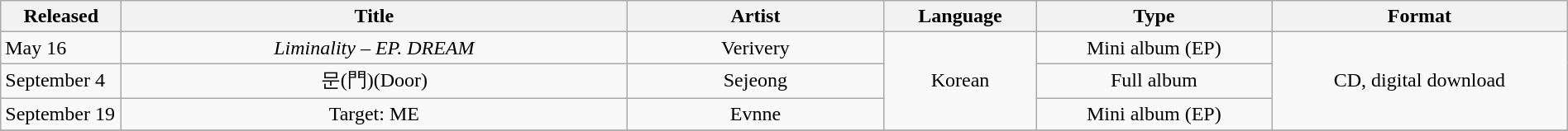<table class="wikitable"  style="width:100%">
<tr>
<th width=90px>Released</th>
<th width=400px>Title</th>
<th width=200px>Artist</th>
<th>Language</th>
<th>Type</th>
<th>Format</th>
</tr>
<tr>
<td>May 16</td>
<td align="center"><em>Liminality – EP. DREAM</em></td>
<td align="center">Verivery</td>
<td align="center" rowspan="3">Korean</td>
<td align="center">Mini album (EP)</td>
<td align="center" rowspan="3">CD, digital download</td>
</tr>
<tr>
<td>September 4</td>
<td align="center">문(門)(Door)</td>
<td align="center">Sejeong</td>
<td align="center">Full album</td>
</tr>
<tr>
<td>September 19</td>
<td align="center">Target: ME</td>
<td align="center">Evnne</td>
<td align="center">Mini album (EP)</td>
</tr>
<tr>
</tr>
</table>
